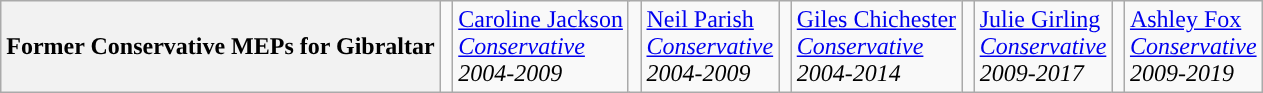<table class="wikitable">
<tr>
<th colspan = 1>Former Conservative MEPs for Gibraltar</th>
<td width=1px style="background-color: "></td>
<td colspan = 3><a href='#'>Caroline Jackson</a><br><em><a href='#'>Conservative</a><br>2004-2009</em></td>
<td width=1px style="background-color: "></td>
<td colspan = 3><a href='#'>Neil Parish</a><br><em><a href='#'>Conservative</a><br>2004-2009</em></td>
<td width=1px style="background-color: "></td>
<td colspan = 3><a href='#'>Giles Chichester</a><br><em><a href='#'>Conservative</a><br>2004-2014</em></td>
<td width=1px style="background-color: "></td>
<td colspan = 3><a href='#'>Julie Girling</a><br><em><a href='#'>Conservative</a><br>2009-2017</em></td>
<td width=1px style="background-color: "></td>
<td colspan = 3><a href='#'>Ashley Fox</a><br><em><a href='#'>Conservative</a><br>2009-2019</em></td>
</tr>
</table>
